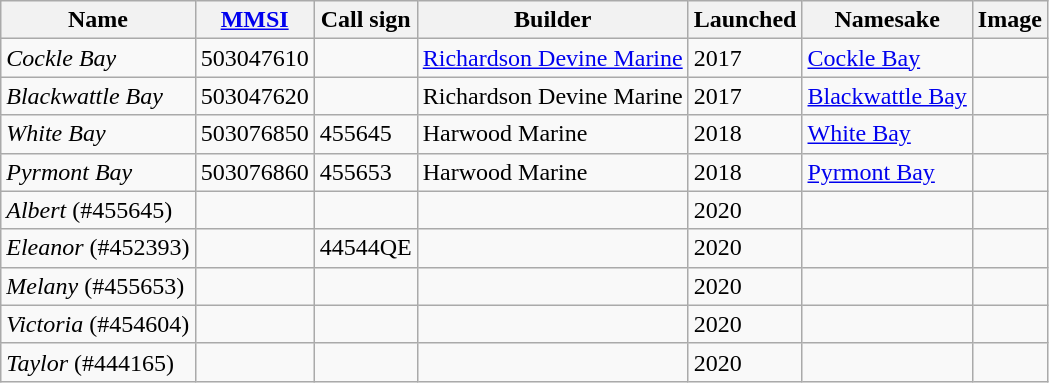<table class="wikitable sortable">
<tr>
<th>Name</th>
<th><a href='#'>MMSI</a></th>
<th>Call sign</th>
<th>Builder</th>
<th>Launched</th>
<th>Namesake</th>
<th>Image</th>
</tr>
<tr>
<td><em>Cockle Bay</em></td>
<td>503047610</td>
<td></td>
<td><a href='#'>Richardson Devine Marine</a></td>
<td>2017</td>
<td><a href='#'>Cockle Bay</a></td>
<td></td>
</tr>
<tr>
<td><em>Blackwattle Bay</em></td>
<td>503047620</td>
<td></td>
<td>Richardson Devine Marine</td>
<td>2017</td>
<td><a href='#'>Blackwattle Bay</a></td>
<td></td>
</tr>
<tr>
<td><em>White Bay</em></td>
<td>503076850</td>
<td>455645</td>
<td>Harwood Marine</td>
<td>2018</td>
<td><a href='#'>White Bay</a></td>
<td></td>
</tr>
<tr>
<td><em>Pyrmont Bay</em></td>
<td>503076860</td>
<td>455653</td>
<td>Harwood Marine</td>
<td>2018</td>
<td><a href='#'>Pyrmont Bay</a></td>
<td></td>
</tr>
<tr>
<td><em>Albert</em> (#455645)</td>
<td></td>
<td></td>
<td></td>
<td>2020</td>
<td></td>
<td></td>
</tr>
<tr>
<td><em>Eleanor</em> (#452393)</td>
<td></td>
<td>44544QE</td>
<td></td>
<td>2020</td>
<td></td>
<td></td>
</tr>
<tr>
<td><em>Melany</em> (#455653)</td>
<td></td>
<td></td>
<td></td>
<td>2020</td>
<td></td>
<td></td>
</tr>
<tr>
<td><em>Victoria</em> (#454604)</td>
<td></td>
<td></td>
<td></td>
<td>2020</td>
<td></td>
<td></td>
</tr>
<tr>
<td><em>Taylor</em> (#444165)</td>
<td></td>
<td></td>
<td></td>
<td>2020</td>
<td></td>
<td></td>
</tr>
</table>
